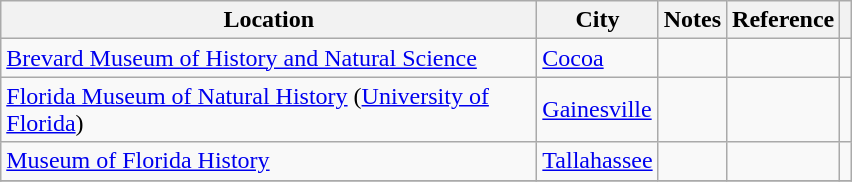<table class="wikitable">
<tr>
<th Width="350">Location</th>
<th>City</th>
<th>Notes</th>
<th>Reference</th>
<th></th>
</tr>
<tr>
<td><a href='#'>Brevard Museum of History and Natural Science</a></td>
<td><a href='#'>Cocoa</a></td>
<td></td>
<td></td>
<td></td>
</tr>
<tr>
<td><a href='#'>Florida Museum of Natural History</a> (<a href='#'>University of Florida</a>)</td>
<td><a href='#'>Gainesville</a></td>
<td></td>
<td></td>
<td></td>
</tr>
<tr>
<td><a href='#'>Museum of Florida History</a></td>
<td><a href='#'>Tallahassee</a></td>
<td></td>
<td></td>
<td></td>
</tr>
<tr>
</tr>
</table>
